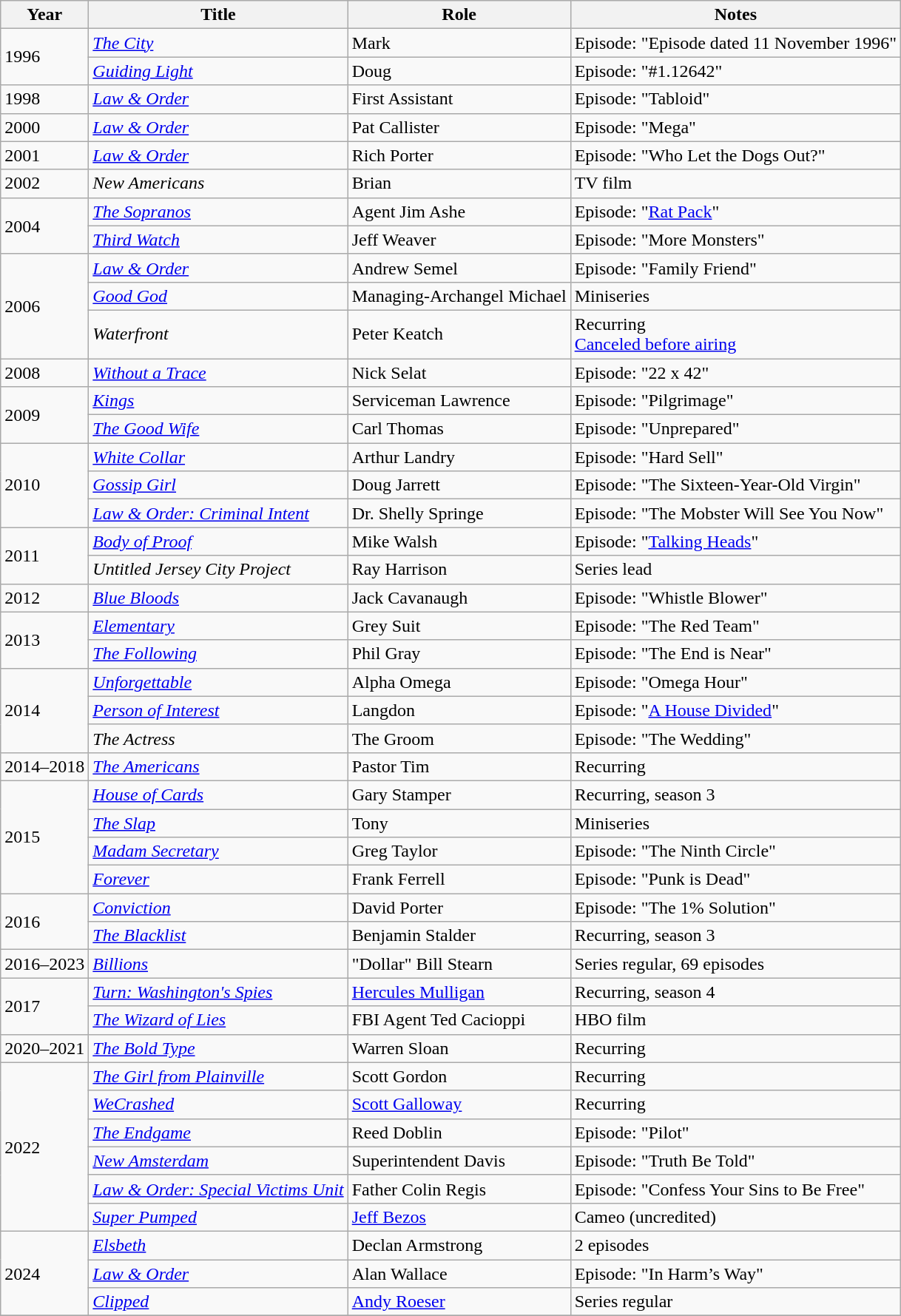<table class="wikitable sortable">
<tr>
<th>Year</th>
<th>Title</th>
<th>Role</th>
<th>Notes</th>
</tr>
<tr>
<td rowspan=2>1996</td>
<td><em><a href='#'>The City</a></em></td>
<td>Mark</td>
<td>Episode: "Episode dated 11 November 1996"</td>
</tr>
<tr>
<td><em><a href='#'>Guiding Light</a></em></td>
<td>Doug</td>
<td>Episode: "#1.12642"</td>
</tr>
<tr>
<td>1998</td>
<td><em><a href='#'>Law & Order</a></em></td>
<td>First Assistant</td>
<td>Episode: "Tabloid"</td>
</tr>
<tr>
<td>2000</td>
<td><em><a href='#'>Law & Order</a></em></td>
<td>Pat Callister</td>
<td>Episode: "Mega"</td>
</tr>
<tr>
<td>2001</td>
<td><em><a href='#'>Law & Order</a></em></td>
<td>Rich Porter</td>
<td>Episode: "Who Let the Dogs Out?"</td>
</tr>
<tr>
<td>2002</td>
<td><em>New Americans</em></td>
<td>Brian</td>
<td>TV film</td>
</tr>
<tr>
<td rowspan=2>2004</td>
<td><em><a href='#'>The Sopranos</a></em></td>
<td>Agent Jim Ashe</td>
<td>Episode: "<a href='#'>Rat Pack</a>"</td>
</tr>
<tr>
<td><em><a href='#'>Third Watch</a></em></td>
<td>Jeff Weaver</td>
<td>Episode: "More Monsters"</td>
</tr>
<tr>
<td rowspan=3>2006</td>
<td><em><a href='#'>Law & Order</a></em></td>
<td>Andrew Semel</td>
<td>Episode: "Family Friend"</td>
</tr>
<tr>
<td><em><a href='#'>Good God</a></em></td>
<td>Managing-Archangel Michael</td>
<td>Miniseries</td>
</tr>
<tr>
<td><em>Waterfront</em></td>
<td>Peter Keatch</td>
<td>Recurring <br> <a href='#'>Canceled before airing</a></td>
</tr>
<tr>
<td>2008</td>
<td><em><a href='#'>Without a Trace</a></em></td>
<td>Nick Selat</td>
<td>Episode: "22 x 42"</td>
</tr>
<tr>
<td rowspan=2>2009</td>
<td><em><a href='#'>Kings</a></em></td>
<td>Serviceman Lawrence</td>
<td>Episode: "Pilgrimage"</td>
</tr>
<tr>
<td><em><a href='#'>The Good Wife</a></em></td>
<td>Carl Thomas</td>
<td>Episode: "Unprepared"</td>
</tr>
<tr>
<td rowspan=3>2010</td>
<td><em><a href='#'>White Collar</a></em></td>
<td>Arthur Landry</td>
<td>Episode: "Hard Sell"</td>
</tr>
<tr>
<td><em><a href='#'>Gossip Girl</a></em></td>
<td>Doug Jarrett</td>
<td>Episode: "The Sixteen-Year-Old Virgin"</td>
</tr>
<tr>
<td><em><a href='#'>Law & Order: Criminal Intent</a></em></td>
<td>Dr. Shelly Springe</td>
<td>Episode: "The Mobster Will See You Now"</td>
</tr>
<tr>
<td rowspan=2>2011</td>
<td><em><a href='#'>Body of Proof</a></em></td>
<td>Mike Walsh</td>
<td>Episode: "<a href='#'>Talking Heads</a>"</td>
</tr>
<tr>
<td><em>Untitled Jersey City Project</em></td>
<td>Ray Harrison</td>
<td>Series lead</td>
</tr>
<tr>
<td>2012</td>
<td><em><a href='#'>Blue Bloods</a></em></td>
<td>Jack Cavanaugh</td>
<td>Episode: "Whistle Blower"</td>
</tr>
<tr>
<td rowspan=2>2013</td>
<td><em><a href='#'>Elementary</a></em></td>
<td>Grey Suit</td>
<td>Episode: "The Red Team"</td>
</tr>
<tr>
<td><em><a href='#'>The Following</a></em></td>
<td>Phil Gray</td>
<td>Episode: "The End is Near"</td>
</tr>
<tr>
<td rowspan=3>2014</td>
<td><em><a href='#'>Unforgettable</a></em></td>
<td>Alpha Omega</td>
<td>Episode: "Omega Hour"</td>
</tr>
<tr>
<td><em><a href='#'>Person of Interest</a></em></td>
<td>Langdon</td>
<td>Episode: "<a href='#'>A House Divided</a>"</td>
</tr>
<tr>
<td><em>The Actress</em></td>
<td>The Groom</td>
<td>Episode: "The Wedding"</td>
</tr>
<tr>
<td>2014–2018</td>
<td><em><a href='#'>The Americans</a></em></td>
<td>Pastor Tim</td>
<td>Recurring</td>
</tr>
<tr>
<td rowspan=4>2015</td>
<td><em><a href='#'>House of Cards</a></em></td>
<td>Gary Stamper</td>
<td>Recurring, season 3</td>
</tr>
<tr>
<td><em><a href='#'>The Slap</a></em></td>
<td>Tony</td>
<td>Miniseries</td>
</tr>
<tr>
<td><em><a href='#'>Madam Secretary</a></em></td>
<td>Greg Taylor</td>
<td>Episode: "The Ninth Circle"</td>
</tr>
<tr>
<td><em><a href='#'>Forever</a></em></td>
<td>Frank Ferrell</td>
<td>Episode: "Punk is Dead"</td>
</tr>
<tr>
<td rowspan=2>2016</td>
<td><em><a href='#'>Conviction</a></em></td>
<td>David Porter</td>
<td>Episode: "The 1% Solution"</td>
</tr>
<tr>
<td><em><a href='#'>The Blacklist</a></em></td>
<td>Benjamin Stalder</td>
<td>Recurring, season 3</td>
</tr>
<tr>
<td>2016–2023</td>
<td><em><a href='#'>Billions</a></em></td>
<td>"Dollar" Bill Stearn</td>
<td>Series regular, 69 episodes</td>
</tr>
<tr>
<td rowspan=2>2017</td>
<td><em><a href='#'>Turn: Washington's Spies</a></em></td>
<td><a href='#'>Hercules Mulligan</a></td>
<td>Recurring, season 4</td>
</tr>
<tr>
<td><em><a href='#'>The Wizard of Lies</a></em></td>
<td>FBI Agent Ted Cacioppi</td>
<td>HBO film</td>
</tr>
<tr>
<td>2020–2021</td>
<td><em><a href='#'>The Bold Type</a></em></td>
<td>Warren Sloan</td>
<td>Recurring</td>
</tr>
<tr>
<td rowspan=6>2022</td>
<td><em><a href='#'>The Girl from Plainville</a></em></td>
<td>Scott Gordon</td>
<td>Recurring</td>
</tr>
<tr>
<td><em><a href='#'>WeCrashed</a></em></td>
<td><a href='#'>Scott Galloway</a></td>
<td>Recurring</td>
</tr>
<tr>
<td><em><a href='#'>The Endgame</a></em></td>
<td>Reed Doblin</td>
<td>Episode: "Pilot"</td>
</tr>
<tr>
<td><em><a href='#'>New Amsterdam</a></em></td>
<td>Superintendent Davis</td>
<td>Episode: "Truth Be Told"</td>
</tr>
<tr>
<td><em><a href='#'>Law & Order: Special Victims Unit</a></em></td>
<td>Father Colin Regis</td>
<td>Episode: "Confess Your Sins to Be Free"</td>
</tr>
<tr>
<td><em><a href='#'>Super Pumped</a></em></td>
<td><a href='#'>Jeff Bezos</a></td>
<td>Cameo (uncredited)</td>
</tr>
<tr>
<td rowspan="3">2024</td>
<td><em><a href='#'>Elsbeth</a></em></td>
<td>Declan Armstrong</td>
<td>2 episodes</td>
</tr>
<tr>
<td><em><a href='#'>Law & Order</a></em></td>
<td>Alan Wallace</td>
<td>Episode: "In Harm’s Way"</td>
</tr>
<tr>
<td><em><a href='#'>Clipped</a></em></td>
<td><a href='#'>Andy Roeser</a></td>
<td>Series regular</td>
</tr>
<tr>
</tr>
</table>
